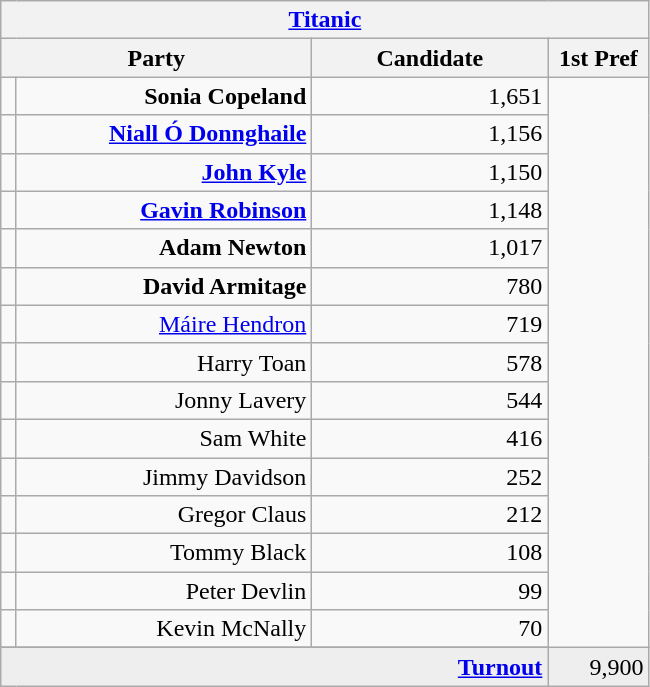<table class="wikitable">
<tr>
<th colspan="4" align="center"><a href='#'>Titanic</a></th>
</tr>
<tr>
<th colspan="2" align="center" width=200>Party</th>
<th width=150>Candidate</th>
<th width=60>1st Pref</th>
</tr>
<tr>
<td></td>
<td align="right"><strong>Sonia Copeland</strong></td>
<td align="right">1,651</td>
</tr>
<tr>
<td></td>
<td align="right"><strong><a href='#'>Niall Ó Donnghaile</a></strong></td>
<td align="right">1,156</td>
</tr>
<tr>
<td></td>
<td align="right"><strong><a href='#'>John Kyle</a></strong></td>
<td align="right">1,150</td>
</tr>
<tr>
<td></td>
<td align="right"><strong><a href='#'>Gavin Robinson</a></strong></td>
<td align="right">1,148</td>
</tr>
<tr>
<td></td>
<td align="right"><strong>Adam Newton</strong></td>
<td align="right">1,017</td>
</tr>
<tr>
<td></td>
<td align="right"><strong>David Armitage</strong></td>
<td align="right">780</td>
</tr>
<tr>
<td></td>
<td align="right"><a href='#'>Máire Hendron</a></td>
<td align="right">719</td>
</tr>
<tr>
<td></td>
<td align="right">Harry Toan</td>
<td align="right">578</td>
</tr>
<tr>
<td></td>
<td align="right">Jonny Lavery</td>
<td align="right">544</td>
</tr>
<tr>
<td></td>
<td align="right">Sam White</td>
<td align="right">416</td>
</tr>
<tr>
<td></td>
<td align="right">Jimmy Davidson</td>
<td align="right">252</td>
</tr>
<tr>
<td></td>
<td align="right">Gregor Claus</td>
<td align="right">212</td>
</tr>
<tr>
<td></td>
<td align="right">Tommy Black</td>
<td align="right">108</td>
</tr>
<tr>
<td></td>
<td align="right">Peter Devlin</td>
<td align="right">99</td>
</tr>
<tr>
<td></td>
<td align="right">Kevin McNally</td>
<td align="right">70</td>
</tr>
<tr>
</tr>
<tr bgcolor="EEEEEE">
<td colspan=3 align="right"><strong><a href='#'>Turnout</a></strong></td>
<td align="right">9,900</td>
</tr>
</table>
